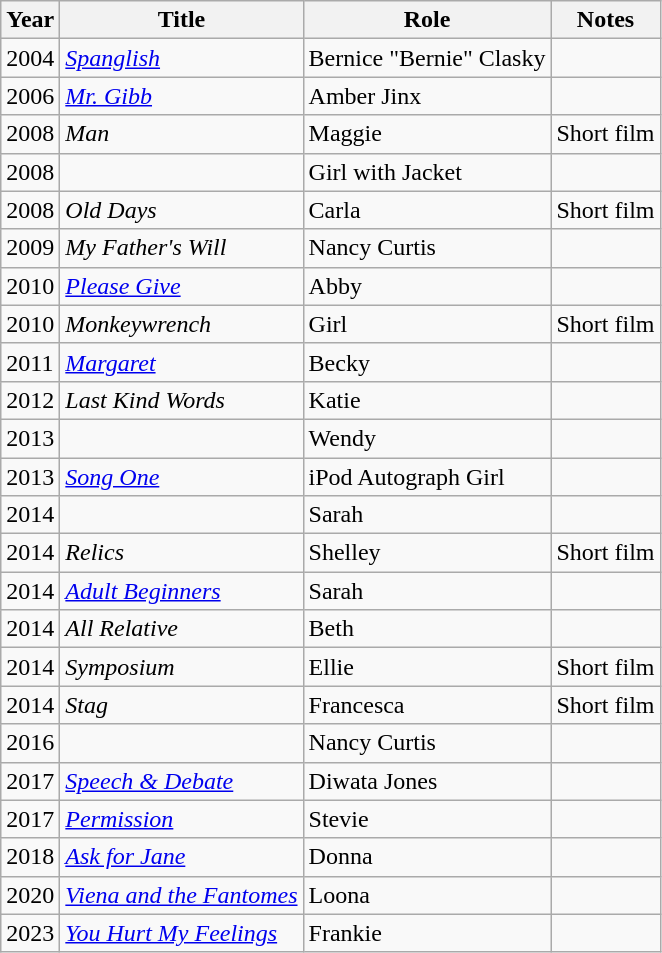<table class="wikitable sortable">
<tr>
<th>Year</th>
<th>Title</th>
<th>Role</th>
<th class="unsortable">Notes</th>
</tr>
<tr>
<td>2004</td>
<td><em><a href='#'>Spanglish</a></em></td>
<td>Bernice "Bernie" Clasky</td>
<td></td>
</tr>
<tr>
<td>2006</td>
<td><em><a href='#'>Mr. Gibb</a></em></td>
<td>Amber Jinx</td>
<td></td>
</tr>
<tr>
<td>2008</td>
<td><em>Man</em></td>
<td>Maggie</td>
<td>Short film</td>
</tr>
<tr>
<td>2008</td>
<td><em></em></td>
<td>Girl with Jacket</td>
<td></td>
</tr>
<tr>
<td>2008</td>
<td><em>Old Days</em></td>
<td>Carla</td>
<td>Short film</td>
</tr>
<tr>
<td>2009</td>
<td><em>My Father's Will</em></td>
<td>Nancy Curtis</td>
<td></td>
</tr>
<tr>
<td>2010</td>
<td><em><a href='#'>Please Give</a></em></td>
<td>Abby</td>
<td></td>
</tr>
<tr>
<td>2010</td>
<td><em>Monkeywrench</em></td>
<td>Girl</td>
<td>Short film</td>
</tr>
<tr>
<td>2011</td>
<td><em><a href='#'>Margaret</a></em></td>
<td>Becky</td>
<td></td>
</tr>
<tr>
<td>2012</td>
<td><em>Last Kind Words</em></td>
<td>Katie</td>
<td></td>
</tr>
<tr>
<td>2013</td>
<td><em></em></td>
<td>Wendy</td>
<td></td>
</tr>
<tr>
<td>2013</td>
<td><em><a href='#'>Song One</a></em></td>
<td>iPod Autograph Girl</td>
<td></td>
</tr>
<tr>
<td>2014</td>
<td><em></em></td>
<td>Sarah</td>
<td></td>
</tr>
<tr>
<td>2014</td>
<td><em>Relics</em></td>
<td>Shelley</td>
<td>Short film</td>
</tr>
<tr>
<td>2014</td>
<td><em><a href='#'>Adult Beginners</a></em></td>
<td>Sarah</td>
<td></td>
</tr>
<tr>
<td>2014</td>
<td><em>All Relative</em></td>
<td>Beth</td>
<td></td>
</tr>
<tr>
<td>2014</td>
<td><em>Symposium</em></td>
<td>Ellie</td>
<td>Short film</td>
</tr>
<tr>
<td>2014</td>
<td><em>Stag</em></td>
<td>Francesca</td>
<td>Short film</td>
</tr>
<tr>
<td>2016</td>
<td><em></em></td>
<td>Nancy Curtis</td>
<td></td>
</tr>
<tr>
<td>2017</td>
<td><em><a href='#'>Speech & Debate</a></em></td>
<td>Diwata Jones</td>
<td></td>
</tr>
<tr>
<td>2017</td>
<td><em><a href='#'>Permission</a></em></td>
<td>Stevie</td>
<td></td>
</tr>
<tr>
<td>2018</td>
<td><em><a href='#'>Ask for Jane</a></em></td>
<td>Donna</td>
<td></td>
</tr>
<tr>
<td>2020</td>
<td><em><a href='#'>Viena and the Fantomes</a></em></td>
<td>Loona</td>
<td></td>
</tr>
<tr>
<td>2023</td>
<td><em><a href='#'>You Hurt My Feelings</a></em></td>
<td>Frankie</td>
<td></td>
</tr>
</table>
